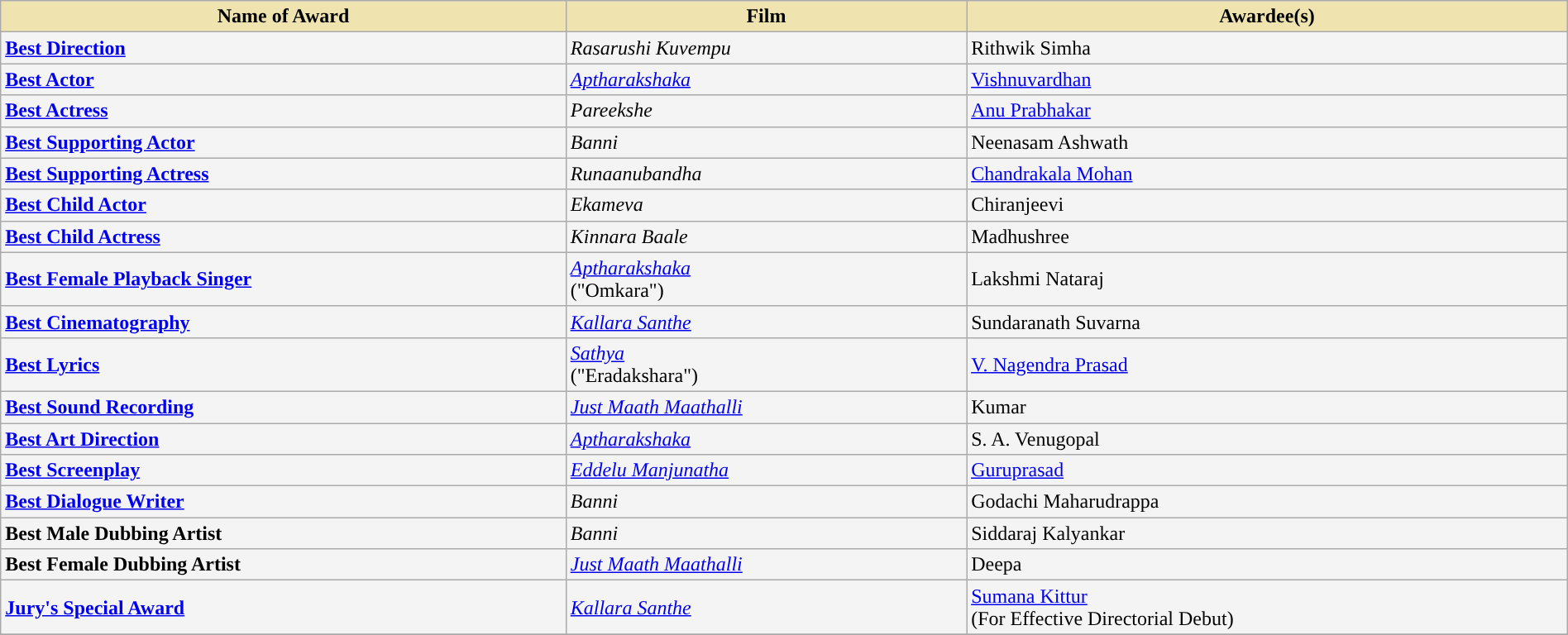<table class="wikitable" style="width:100%;">
<tr>
<th style="background-color:#EFE4B0;">Name of Award</th>
<th style="background-color:#EFE4B0;">Film</th>
<th style="background-color:#EFE4B0;">Awardee(s)</th>
</tr>
<tr style="background-color:#F4F4F4">
<td><strong><a href='#'>Best Direction</a></strong></td>
<td><em>Rasarushi Kuvempu</em></td>
<td>Rithwik Simha</td>
</tr>
<tr style="background-color:#F4F4F4">
<td><strong><a href='#'>Best Actor</a></strong></td>
<td><em><a href='#'>Aptharakshaka</a></em></td>
<td><a href='#'>Vishnuvardhan</a></td>
</tr>
<tr style="background-color:#F4F4F4">
<td><strong><a href='#'>Best Actress</a></strong></td>
<td><em>Pareekshe</em></td>
<td><a href='#'>Anu Prabhakar</a></td>
</tr>
<tr style="background-color:#F4F4F4">
<td><strong><a href='#'>Best Supporting Actor</a></strong></td>
<td><em>Banni</em></td>
<td>Neenasam Ashwath</td>
</tr>
<tr style="background-color:#F4F4F4">
<td><strong><a href='#'>Best Supporting Actress</a></strong></td>
<td><em>Runaanubandha</em></td>
<td><a href='#'>Chandrakala Mohan</a></td>
</tr>
<tr style="background-color:#F4F4F4">
<td><strong><a href='#'>Best Child Actor</a></strong></td>
<td><em>Ekameva</em></td>
<td>Chiranjeevi</td>
</tr>
<tr style="background-color:#F4F4F4">
<td><strong><a href='#'>Best Child Actress</a></strong></td>
<td><em>Kinnara Baale</em></td>
<td>Madhushree</td>
</tr>
<tr style="background-color:#F4F4F4">
<td><strong><a href='#'>Best Female Playback Singer</a></strong></td>
<td><em><a href='#'>Aptharakshaka</a></em><br>("Omkara")</td>
<td>Lakshmi Nataraj</td>
</tr>
<tr style="background-color:#F4F4F4">
<td><strong><a href='#'>Best Cinematography</a></strong></td>
<td><em><a href='#'>Kallara Santhe</a></em></td>
<td>Sundaranath Suvarna</td>
</tr>
<tr style="background-color:#F4F4F4">
<td><strong><a href='#'>Best Lyrics</a></strong></td>
<td><em><a href='#'>Sathya</a></em><br>("Eradakshara")</td>
<td><a href='#'>V. Nagendra Prasad</a></td>
</tr>
<tr style="background-color:#F4F4F4">
<td><strong><a href='#'>Best Sound Recording</a></strong></td>
<td><em><a href='#'>Just Maath Maathalli</a></em></td>
<td>Kumar</td>
</tr>
<tr style="background-color:#F4F4F4">
<td><strong><a href='#'>Best Art Direction</a></strong></td>
<td><em><a href='#'>Aptharakshaka</a></em></td>
<td>S. A. Venugopal</td>
</tr>
<tr style="background-color:#F4F4F4">
<td><strong><a href='#'>Best Screenplay</a></strong></td>
<td><em><a href='#'>Eddelu Manjunatha</a></em></td>
<td><a href='#'>Guruprasad</a></td>
</tr>
<tr style="background-color:#F4F4F4">
<td><strong><a href='#'>Best Dialogue Writer</a></strong></td>
<td><em>Banni</em></td>
<td>Godachi Maharudrappa</td>
</tr>
<tr style="background-color:#F4F4F4">
<td><strong>Best Male Dubbing Artist</strong></td>
<td><em>Banni</em></td>
<td>Siddaraj Kalyankar</td>
</tr>
<tr style="background-color:#F4F4F4">
<td><strong>Best Female Dubbing Artist</strong></td>
<td><em><a href='#'>Just Maath Maathalli</a></em></td>
<td>Deepa</td>
</tr>
<tr style="background-color:#F4F4F4">
<td><strong><a href='#'>Jury's Special Award</a></strong></td>
<td><em><a href='#'>Kallara Santhe</a></em></td>
<td><a href='#'>Sumana Kittur</a><br>(For Effective Directorial Debut)</td>
</tr>
<tr style="background-color:#F4F4F4">
</tr>
</table>
